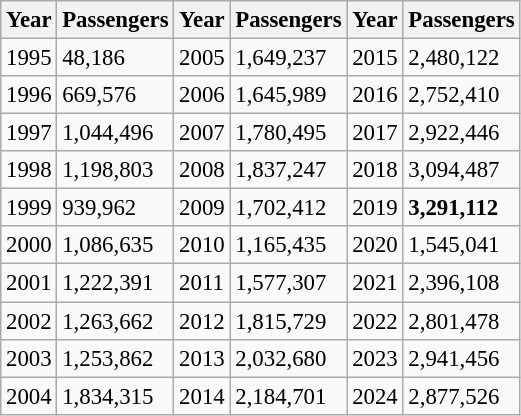<table class="wikitable" style="font-size: 95%">
<tr>
<th>Year</th>
<th>Passengers</th>
<th>Year</th>
<th>Passengers</th>
<th>Year</th>
<th>Passengers</th>
</tr>
<tr>
<td>1995</td>
<td>48,186</td>
<td>2005</td>
<td>1,649,237</td>
<td>2015</td>
<td>2,480,122</td>
</tr>
<tr>
<td>1996</td>
<td>669,576</td>
<td>2006</td>
<td>1,645,989</td>
<td>2016</td>
<td>2,752,410</td>
</tr>
<tr>
<td>1997</td>
<td>1,044,496</td>
<td>2007</td>
<td>1,780,495</td>
<td>2017</td>
<td>2,922,446</td>
</tr>
<tr>
<td>1998</td>
<td>1,198,803</td>
<td>2008</td>
<td>1,837,247</td>
<td>2018</td>
<td>3,094,487</td>
</tr>
<tr>
<td>1999</td>
<td>939,962</td>
<td>2009</td>
<td>1,702,412</td>
<td>2019</td>
<td><strong>3,291,112</strong></td>
</tr>
<tr>
<td>2000</td>
<td>1,086,635</td>
<td>2010</td>
<td>1,165,435</td>
<td>2020</td>
<td>1,545,041</td>
</tr>
<tr>
<td>2001</td>
<td>1,222,391</td>
<td>2011</td>
<td>1,577,307</td>
<td>2021</td>
<td>2,396,108</td>
</tr>
<tr>
<td>2002</td>
<td>1,263,662</td>
<td>2012</td>
<td>1,815,729</td>
<td>2022</td>
<td>2,801,478</td>
</tr>
<tr>
<td>2003</td>
<td>1,253,862</td>
<td>2013</td>
<td>2,032,680</td>
<td>2023</td>
<td>2,941,456</td>
</tr>
<tr>
<td>2004</td>
<td>1,834,315</td>
<td>2014</td>
<td>2,184,701</td>
<td>2024</td>
<td>2,877,526</td>
</tr>
</table>
